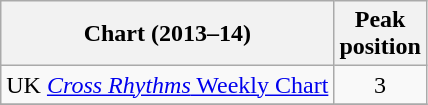<table class="wikitable sortable">
<tr>
<th scope="col">Chart (2013–14)</th>
<th scope="col">Peak<br>position</th>
</tr>
<tr>
<td>UK <a href='#'><em> Cross Rhythms</em> Weekly Chart</a></td>
<td style="text-align:center;">3</td>
</tr>
<tr>
</tr>
</table>
